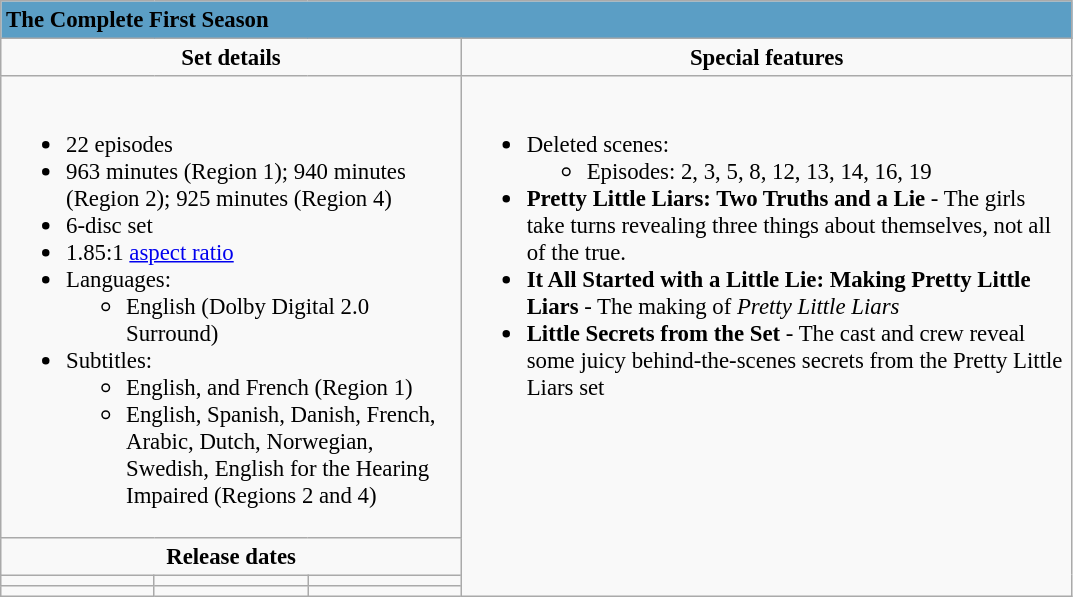<table class="wikitable" style="font-size:95%;">
<tr style="background:#5B9EC5;">
<td colspan="6"><span> <strong>The Complete First Season</strong></span></td>
</tr>
<tr style="text-align:center;">
<td style="width:300px;" colspan="3"><strong>Set details</strong></td>
<td style="width:400px; "><strong>Special features</strong></td>
</tr>
<tr valign="top">
<td colspan="3"  style="text-align:left; width:300px;"><br><ul><li>22 episodes</li><li>963 minutes (Region 1); 940 minutes (Region 2); 925 minutes (Region 4)</li><li>6-disc set</li><li>1.85:1 <a href='#'>aspect ratio</a></li><li>Languages:<ul><li>English (Dolby Digital 2.0 Surround)</li></ul></li><li>Subtitles:<ul><li>English, and French (Region 1)</li><li>English, Spanish, Danish, French, Arabic, Dutch, Norwegian, Swedish, English for the Hearing Impaired (Regions 2 and 4)</li></ul></li></ul></td>
<td rowspan="4"  style="text-align:left; width:400px;"><br><ul><li>Deleted scenes:<ul><li>Episodes: 2, 3, 5, 8, 12, 13, 14, 16, 19</li></ul></li><li><strong>Pretty Little Liars: Two Truths and a Lie</strong> - The girls take turns revealing three things about themselves, not all of the true.</li><li><strong>It All Started with a Little Lie: Making Pretty Little Liars</strong> - The making of <em>Pretty Little Liars</em></li><li><strong>Little Secrets from the Set</strong> - The cast and crew reveal some juicy behind-the-scenes secrets from the Pretty Little Liars set</li></ul></td>
</tr>
<tr>
<td colspan="3" style="text-align:center;"><strong>Release dates</strong></td>
</tr>
<tr style="text-align:center;">
<td></td>
<td></td>
<td></td>
</tr>
<tr>
<td style="text-align:center;"></td>
<td style="text-align:center;"></td>
<td style="text-align:center;"></td>
</tr>
</table>
